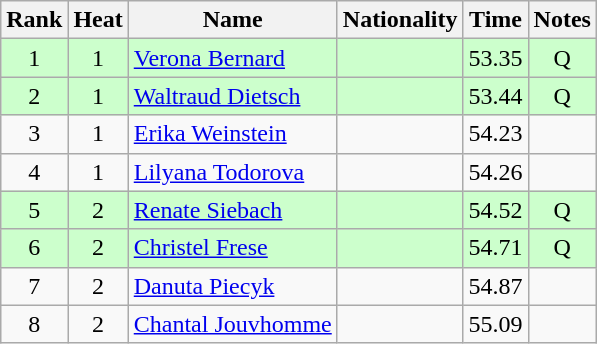<table class="wikitable sortable" style="text-align:center">
<tr>
<th>Rank</th>
<th>Heat</th>
<th>Name</th>
<th>Nationality</th>
<th>Time</th>
<th>Notes</th>
</tr>
<tr bgcolor=ccffcc>
<td>1</td>
<td>1</td>
<td align="left"><a href='#'>Verona Bernard</a></td>
<td align=left></td>
<td>53.35</td>
<td>Q</td>
</tr>
<tr bgcolor=ccffcc>
<td>2</td>
<td>1</td>
<td align="left"><a href='#'>Waltraud Dietsch</a></td>
<td align=left></td>
<td>53.44</td>
<td>Q</td>
</tr>
<tr>
<td>3</td>
<td>1</td>
<td align="left"><a href='#'>Erika Weinstein</a></td>
<td align=left></td>
<td>54.23</td>
<td></td>
</tr>
<tr>
<td>4</td>
<td>1</td>
<td align="left"><a href='#'>Lilyana Todorova</a></td>
<td align=left></td>
<td>54.26</td>
<td></td>
</tr>
<tr bgcolor=ccffcc>
<td>5</td>
<td>2</td>
<td align="left"><a href='#'>Renate Siebach</a></td>
<td align=left></td>
<td>54.52</td>
<td>Q</td>
</tr>
<tr bgcolor=ccffcc>
<td>6</td>
<td>2</td>
<td align="left"><a href='#'>Christel Frese</a></td>
<td align=left></td>
<td>54.71</td>
<td>Q</td>
</tr>
<tr>
<td>7</td>
<td>2</td>
<td align="left"><a href='#'>Danuta Piecyk</a></td>
<td align=left></td>
<td>54.87</td>
<td></td>
</tr>
<tr>
<td>8</td>
<td>2</td>
<td align="left"><a href='#'>Chantal Jouvhomme</a></td>
<td align=left></td>
<td>55.09</td>
<td></td>
</tr>
</table>
